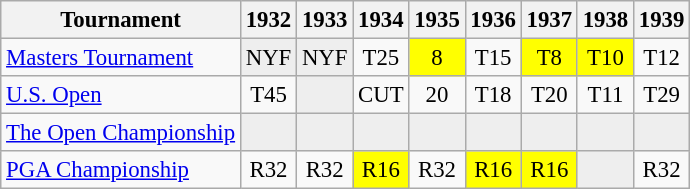<table class="wikitable" style="font-size:95%;text-align:center;">
<tr>
<th>Tournament</th>
<th>1932</th>
<th>1933</th>
<th>1934</th>
<th>1935</th>
<th>1936</th>
<th>1937</th>
<th>1938</th>
<th>1939</th>
</tr>
<tr>
<td align=left><a href='#'>Masters Tournament</a></td>
<td style="background:#eeeeee;">NYF</td>
<td style="background:#eeeeee;">NYF</td>
<td>T25</td>
<td style="background:yellow;">8</td>
<td>T15</td>
<td style="background:yellow;">T8</td>
<td style="background:yellow;">T10</td>
<td>T12</td>
</tr>
<tr>
<td align=left><a href='#'>U.S. Open</a></td>
<td>T45</td>
<td style="background:#eeeeee;"></td>
<td>CUT</td>
<td>20</td>
<td>T18</td>
<td>T20</td>
<td>T11</td>
<td>T29</td>
</tr>
<tr>
<td align=left><a href='#'>The Open Championship</a></td>
<td style="background:#eeeeee;"></td>
<td style="background:#eeeeee;"></td>
<td style="background:#eeeeee;"></td>
<td style="background:#eeeeee;"></td>
<td style="background:#eeeeee;"></td>
<td style="background:#eeeeee;"></td>
<td style="background:#eeeeee;"></td>
<td style="background:#eeeeee;"></td>
</tr>
<tr>
<td align=left><a href='#'>PGA Championship</a></td>
<td>R32</td>
<td>R32</td>
<td style="background:yellow;">R16</td>
<td>R32</td>
<td style="background:yellow;">R16</td>
<td style="background:yellow;">R16</td>
<td style="background:#eeeeee;"></td>
<td>R32</td>
</tr>
</table>
